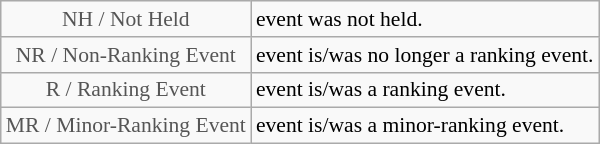<table class="wikitable" style="font-size:90%">
<tr>
<td style="text-align:center; color:#555555;" colspan="4">NH / Not Held</td>
<td>event was not held.</td>
</tr>
<tr>
<td style="text-align:center; color:#555555;" colspan="4">NR / Non-Ranking Event</td>
<td>event is/was no longer a ranking event.</td>
</tr>
<tr>
<td style="text-align:center; color:#555555;" colspan="4">R / Ranking Event</td>
<td>event is/was a ranking event.</td>
</tr>
<tr>
<td style="text-align:center; color:#555555;" colspan="4">MR / Minor-Ranking Event</td>
<td>event is/was a minor-ranking event.</td>
</tr>
</table>
